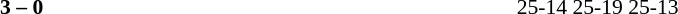<table width=100% cellspacing=1>
<tr>
<th width=20%></th>
<th width=12%></th>
<th width=20%></th>
<th width=33%></th>
<td></td>
</tr>
<tr style=font-size:90%>
<td align=right><strong></strong></td>
<td align=center><strong>3 – 0</strong></td>
<td></td>
<td>25-14 25-19 25-13</td>
</tr>
</table>
